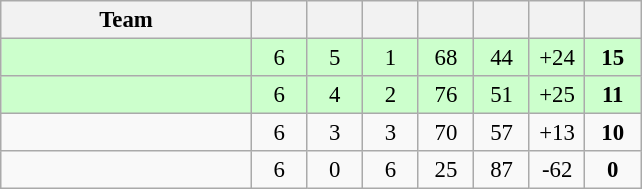<table class="wikitable" style="text-align:center;font-size:95%">
<tr>
<th width=160>Team</th>
<th width=30></th>
<th width=30></th>
<th width=30></th>
<th width=30></th>
<th width=30></th>
<th width=30></th>
<th width=30></th>
</tr>
<tr bgcolor=ccffcc>
<td align="left"></td>
<td>6</td>
<td>5</td>
<td>1</td>
<td>68</td>
<td>44</td>
<td>+24</td>
<td><strong>15</strong></td>
</tr>
<tr bgcolor=ccffcc>
<td align="left"></td>
<td>6</td>
<td>4</td>
<td>2</td>
<td>76</td>
<td>51</td>
<td>+25</td>
<td><strong>11</strong></td>
</tr>
<tr>
<td align="left"></td>
<td>6</td>
<td>3</td>
<td>3</td>
<td>70</td>
<td>57</td>
<td>+13</td>
<td><strong>10</strong></td>
</tr>
<tr>
<td align="left"></td>
<td>6</td>
<td>0</td>
<td>6</td>
<td>25</td>
<td>87</td>
<td>-62</td>
<td><strong>0</strong></td>
</tr>
</table>
